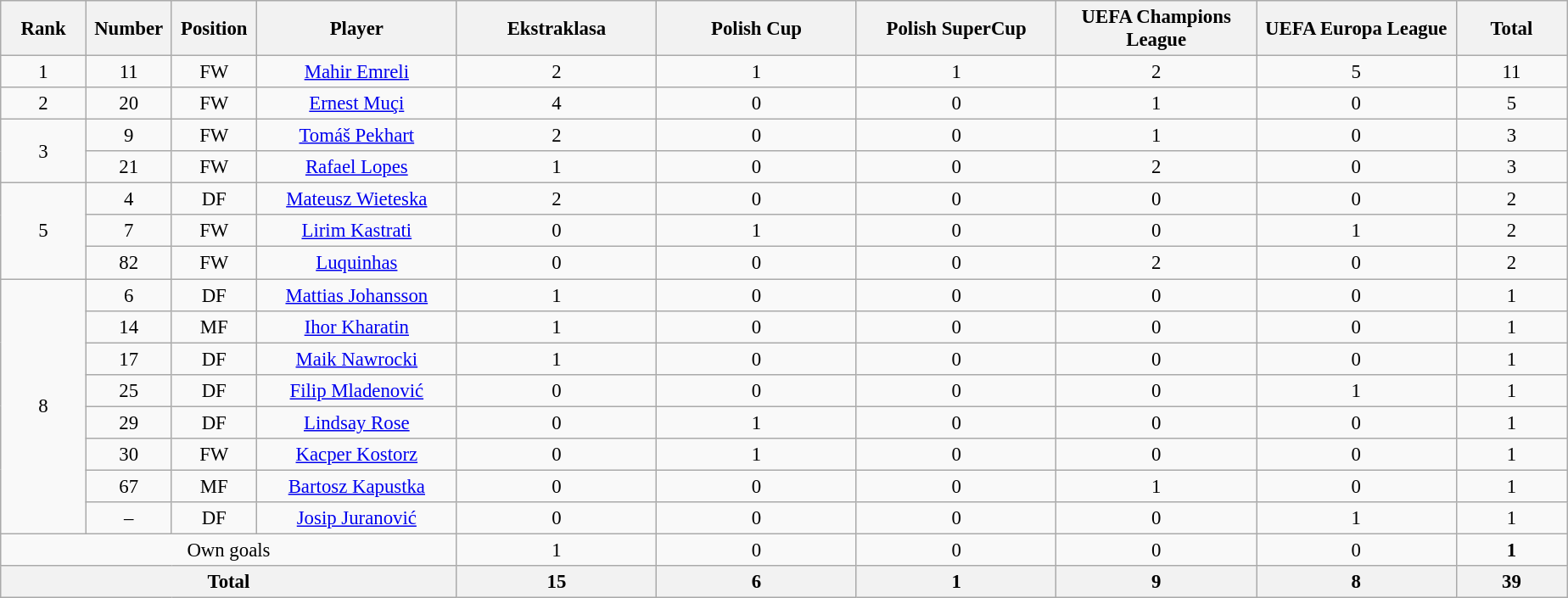<table class="wikitable" style="font-size: 95%; text-align: center;">
<tr>
<th width=60>Rank</th>
<th width=60>Number</th>
<th width=60>Position</th>
<th width=150>Player</th>
<th width=150>Ekstraklasa</th>
<th width=150>Polish Cup</th>
<th width=150>Polish SuperCup</th>
<th width=150>UEFA Champions League</th>
<th width=150>UEFA Europa League</th>
<th width=80>Total</th>
</tr>
<tr>
<td rowspan="1">1</td>
<td>11</td>
<td>FW</td>
<td> <a href='#'>Mahir Emreli</a></td>
<td>2</td>
<td>1</td>
<td>1</td>
<td>2</td>
<td>5</td>
<td>11</td>
</tr>
<tr>
<td rowspan="1">2</td>
<td>20</td>
<td>FW</td>
<td> <a href='#'>Ernest Muçi</a></td>
<td>4</td>
<td>0</td>
<td>0</td>
<td>1</td>
<td>0</td>
<td>5</td>
</tr>
<tr>
<td rowspan="2">3</td>
<td>9</td>
<td>FW</td>
<td> <a href='#'>Tomáš Pekhart</a></td>
<td>2</td>
<td>0</td>
<td>0</td>
<td>1</td>
<td>0</td>
<td>3</td>
</tr>
<tr>
<td>21</td>
<td>FW</td>
<td> <a href='#'>Rafael Lopes</a></td>
<td>1</td>
<td>0</td>
<td>0</td>
<td>2</td>
<td>0</td>
<td>3</td>
</tr>
<tr>
<td rowspan="3">5</td>
<td>4</td>
<td>DF</td>
<td> <a href='#'>Mateusz Wieteska</a></td>
<td>2</td>
<td>0</td>
<td>0</td>
<td>0</td>
<td>0</td>
<td>2</td>
</tr>
<tr>
<td>7</td>
<td>FW</td>
<td> <a href='#'>Lirim Kastrati</a></td>
<td>0</td>
<td>1</td>
<td>0</td>
<td>0</td>
<td>1</td>
<td>2</td>
</tr>
<tr>
<td>82</td>
<td>FW</td>
<td> <a href='#'>Luquinhas</a></td>
<td>0</td>
<td>0</td>
<td>0</td>
<td>2</td>
<td>0</td>
<td>2</td>
</tr>
<tr>
<td rowspan="8">8</td>
<td>6</td>
<td>DF</td>
<td> <a href='#'>Mattias Johansson</a></td>
<td>1</td>
<td>0</td>
<td>0</td>
<td>0</td>
<td>0</td>
<td>1</td>
</tr>
<tr>
<td>14</td>
<td>MF</td>
<td> <a href='#'>Ihor Kharatin</a></td>
<td>1</td>
<td>0</td>
<td>0</td>
<td>0</td>
<td>0</td>
<td>1</td>
</tr>
<tr>
<td>17</td>
<td>DF</td>
<td> <a href='#'>Maik Nawrocki</a></td>
<td>1</td>
<td>0</td>
<td>0</td>
<td>0</td>
<td>0</td>
<td>1</td>
</tr>
<tr>
<td>25</td>
<td>DF</td>
<td> <a href='#'>Filip Mladenović</a></td>
<td>0</td>
<td>0</td>
<td>0</td>
<td>0</td>
<td>1</td>
<td>1</td>
</tr>
<tr>
<td>29</td>
<td>DF</td>
<td> <a href='#'>Lindsay Rose</a></td>
<td>0</td>
<td>1</td>
<td>0</td>
<td>0</td>
<td>0</td>
<td>1</td>
</tr>
<tr>
<td>30</td>
<td>FW</td>
<td> <a href='#'>Kacper Kostorz</a></td>
<td>0</td>
<td>1</td>
<td>0</td>
<td>0</td>
<td>0</td>
<td>1</td>
</tr>
<tr>
<td>67</td>
<td>MF</td>
<td> <a href='#'>Bartosz Kapustka</a></td>
<td>0</td>
<td>0</td>
<td>0</td>
<td>1</td>
<td>0</td>
<td>1</td>
</tr>
<tr>
<td>–</td>
<td>DF</td>
<td> <a href='#'>Josip Juranović</a></td>
<td>0</td>
<td>0</td>
<td>0</td>
<td>0</td>
<td>1</td>
<td>1</td>
</tr>
<tr>
<td align=center colspan=4>Own goals</td>
<td>1</td>
<td>0</td>
<td>0</td>
<td>0</td>
<td>0</td>
<td><strong>1</strong></td>
</tr>
<tr>
<th colspan="4">Total</th>
<th>15</th>
<th>6</th>
<th>1</th>
<th>9</th>
<th>8</th>
<th>39</th>
</tr>
</table>
